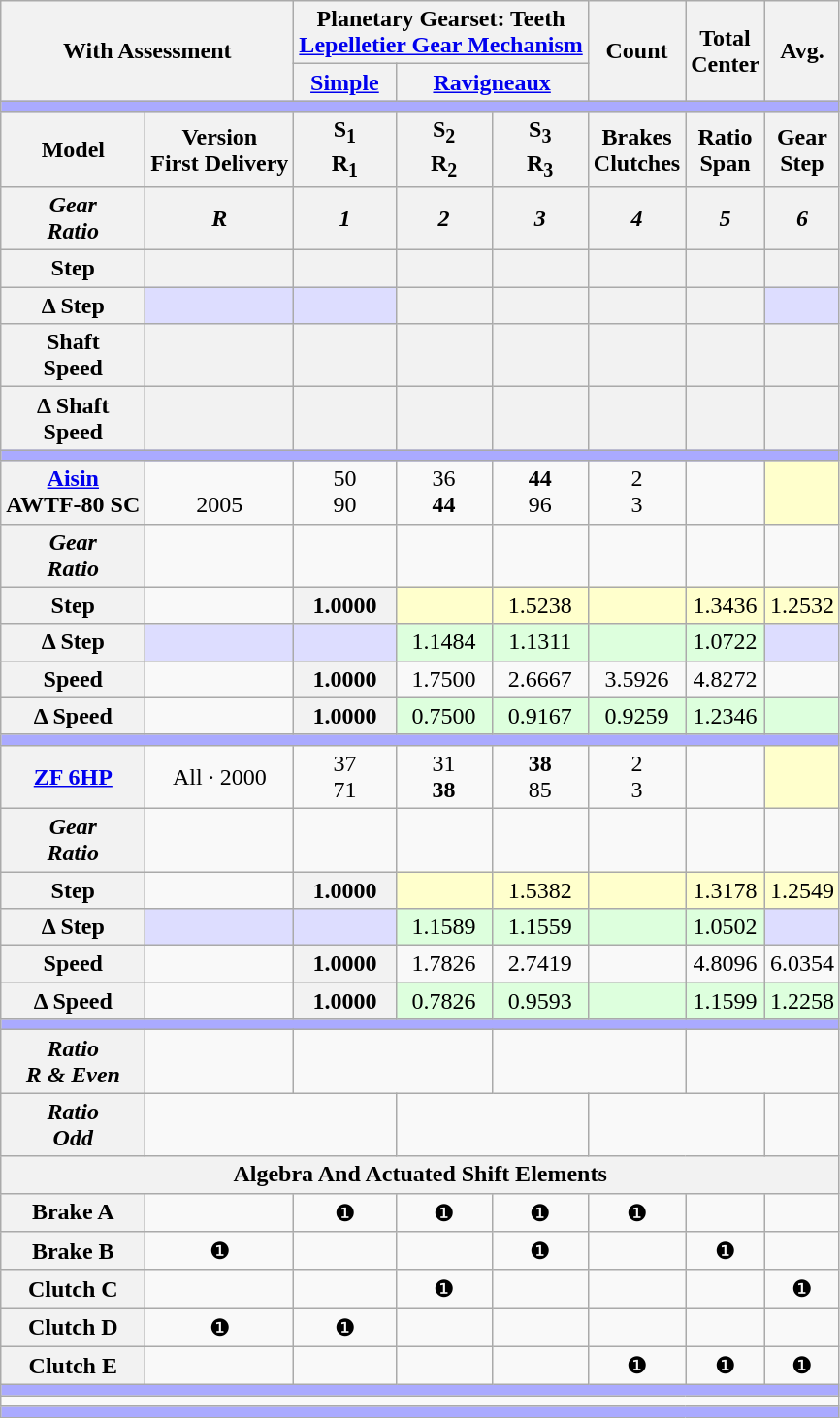<table class="wikitable collapsible" style="text-align:center">
<tr>
<th rowspan=2 colspan=2>With Assessment</th>
<th colspan=3>Planetary Gearset: Teeth<br><a href='#'>Lepelletier Gear Mechanism</a></th>
<th rowspan=2>Count</th>
<th rowspan=2>Total<br>Center</th>
<th rowspan=2>Avg.</th>
</tr>
<tr>
<th><a href='#'>Simple</a></th>
<th colspan=2><a href='#'>Ravigneaux</a></th>
</tr>
<tr>
<td colspan=8 style="background:#AAF;"></td>
</tr>
<tr>
<th>Model</th>
<th>Version<br>First Delivery</th>
<th>S<sub>1</sub><br>R<sub>1</sub></th>
<th>S<sub>2</sub><br>R<sub>2</sub></th>
<th>S<sub>3</sub><br>R<sub>3</sub></th>
<th>Brakes<br>Clutches</th>
<th>Ratio<br>Span</th>
<th>Gear<br>Step</th>
</tr>
<tr style="font-style:italic;">
<th>Gear<br>Ratio</th>
<th>R<br></th>
<th>1<br></th>
<th>2<br></th>
<th>3<br></th>
<th>4<br></th>
<th>5<br></th>
<th>6<br></th>
</tr>
<tr>
<th>Step</th>
<th></th>
<th></th>
<th></th>
<th></th>
<th></th>
<th></th>
<th></th>
</tr>
<tr>
<th>Δ Step</th>
<th style="background:#DDF;"></th>
<th style="background:#DDF;"></th>
<th></th>
<th></th>
<th></th>
<th></th>
<th style="background:#DDF;"></th>
</tr>
<tr>
<th>Shaft<br>Speed</th>
<th></th>
<th></th>
<th></th>
<th></th>
<th></th>
<th></th>
<th></th>
</tr>
<tr>
<th>Δ Shaft<br>Speed</th>
<th></th>
<th></th>
<th></th>
<th></th>
<th></th>
<th></th>
<th></th>
</tr>
<tr>
<td colspan=8 style="background:#AAF;"></td>
</tr>
<tr>
<th><a href='#'>Aisin</a><br>AWTF-80 SC</th>
<td><br>2005</td>
<td>50<br>90</td>
<td>36<br><strong>44</strong></td>
<td><strong>44</strong><br>96</td>
<td>2<br>3</td>
<td><br></td>
<td style="background:#FFC;"></td>
</tr>
<tr style="font-style:italic;">
<th>Gear<br>Ratio</th>
<td></td>
<td><br></td>
<td></td>
<td><br></td>
<td></td>
<td><br></td>
<td></td>
</tr>
<tr>
<th>Step</th>
<td></td>
<th>1.0000</th>
<td style="background:#FFC;"></td>
<td style="background:#FFC;">1.5238</td>
<td style="background:#FFC;"></td>
<td style="background:#FFC;">1.3436</td>
<td style="background:#FFC;">1.2532</td>
</tr>
<tr>
<th>Δ Step</th>
<td style="background:#DDF;"></td>
<td style="background:#DDF;"></td>
<td style="background:#DFD;">1.1484</td>
<td style="background:#DFD;">1.1311</td>
<td style="background:#DFD;"></td>
<td style="background:#DFD;">1.0722</td>
<td style="background:#DDF;"></td>
</tr>
<tr>
<th>Speed</th>
<td></td>
<th>1.0000</th>
<td>1.7500</td>
<td>2.6667</td>
<td>3.5926</td>
<td>4.8272</td>
<td></td>
</tr>
<tr>
<th>Δ Speed</th>
<td></td>
<th>1.0000</th>
<td style="background:#DFD;">0.7500</td>
<td style="background:#DFD;">0.9167</td>
<td style="background:#DFD;">0.9259</td>
<td style="background:#DFD;">1.2346</td>
<td style="background:#DFD;"></td>
</tr>
<tr>
<td colspan=8 style="background:#AAF;"></td>
</tr>
<tr>
<th><a href='#'>ZF 6HP</a></th>
<td>All · 2000</td>
<td>37<br>71</td>
<td>31<br><strong>38</strong></td>
<td><strong>38</strong><br>85</td>
<td>2<br>3</td>
<td><br></td>
<td style="background:#FFC;"></td>
</tr>
<tr style="font-style:italic;">
<th>Gear<br>Ratio</th>
<td></td>
<td><br></td>
<td></td>
<td><br></td>
<td></td>
<td><br></td>
<td><br></td>
</tr>
<tr>
<th>Step</th>
<td></td>
<th>1.0000</th>
<td style="background:#FFC;"></td>
<td style="background:#FFC;">1.5382</td>
<td style="background:#FFC;"></td>
<td style="background:#FFC;">1.3178</td>
<td style="background:#FFC;">1.2549</td>
</tr>
<tr>
<th>Δ Step</th>
<td style="background:#DDF;"></td>
<td style="background:#DDF;"></td>
<td style="background:#DFD;">1.1589</td>
<td style="background:#DFD;">1.1559</td>
<td style="background:#DFD;"></td>
<td style="background:#DFD;">1.0502</td>
<td style="background:#DDF;"></td>
</tr>
<tr>
<th>Speed</th>
<td></td>
<th>1.0000</th>
<td>1.7826</td>
<td>2.7419</td>
<td></td>
<td>4.8096</td>
<td>6.0354</td>
</tr>
<tr>
<th>Δ Speed</th>
<td></td>
<th>1.0000</th>
<td style="background:#DFD;">0.7826</td>
<td style="background:#DFD;">0.9593</td>
<td style="background:#DFD;"></td>
<td style="background:#DFD;">1.1599</td>
<td style="background:#DFD;">1.2258</td>
</tr>
<tr>
<th colspan=8 style="background:#AAF;"></th>
</tr>
<tr style="font-style:italic;">
<th>Ratio<br>R & Even</th>
<td></td>
<td colspan=2></td>
<td colspan=2></td>
<td colspan=2></td>
</tr>
<tr style="font-style:italic;">
<th>Ratio<br>Odd</th>
<td colspan=2></td>
<td colspan=2></td>
<td colspan=2></td>
<td></td>
</tr>
<tr>
<th colspan=8>Algebra And Actuated Shift Elements</th>
</tr>
<tr>
<th>Brake A</th>
<td></td>
<td>❶</td>
<td>❶</td>
<td>❶</td>
<td>❶</td>
<td></td>
<td></td>
</tr>
<tr>
<th>Brake B</th>
<td>❶</td>
<td></td>
<td></td>
<td>❶</td>
<td></td>
<td>❶</td>
<td></td>
</tr>
<tr>
<th>Clutch C</th>
<td></td>
<td></td>
<td>❶</td>
<td></td>
<td></td>
<td></td>
<td>❶</td>
</tr>
<tr>
<th>Clutch D</th>
<td>❶</td>
<td>❶</td>
<td></td>
<td></td>
<td></td>
<td></td>
<td></td>
</tr>
<tr>
<th>Clutch E</th>
<td></td>
<td></td>
<td></td>
<td></td>
<td>❶</td>
<td>❶</td>
<td>❶</td>
</tr>
<tr>
<td colspan=8 style="background:#AAF;"></td>
</tr>
<tr>
<td colspan=8></td>
</tr>
<tr>
<td colspan=8 style="background:#AAF;"></td>
</tr>
</table>
